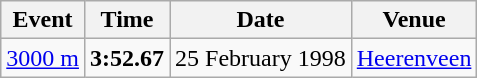<table class='wikitable'>
<tr>
<th>Event</th>
<th>Time</th>
<th>Date</th>
<th>Venue</th>
</tr>
<tr>
<td><a href='#'>3000 m</a></td>
<td><strong>3:52.67</strong></td>
<td>25 February 1998</td>
<td align=left> <a href='#'>Heerenveen</a></td>
</tr>
</table>
